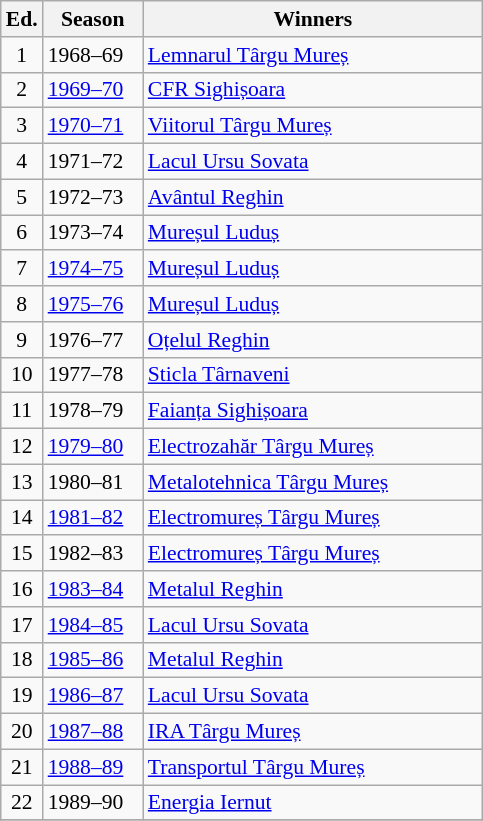<table class="wikitable" style="font-size:90%">
<tr>
<th><abbr>Ed.</abbr></th>
<th width="60">Season</th>
<th width="220">Winners</th>
</tr>
<tr>
<td align=center>1</td>
<td>1968–69</td>
<td><a href='#'>Lemnarul Târgu Mureș</a></td>
</tr>
<tr>
<td align=center>2</td>
<td><a href='#'>1969–70</a></td>
<td><a href='#'>CFR Sighișoara</a></td>
</tr>
<tr>
<td align=center>3</td>
<td><a href='#'>1970–71</a></td>
<td><a href='#'>Viitorul Târgu Mureș</a></td>
</tr>
<tr>
<td align=center>4</td>
<td>1971–72</td>
<td><a href='#'>Lacul Ursu Sovata</a></td>
</tr>
<tr>
<td align=center>5</td>
<td>1972–73</td>
<td><a href='#'>Avântul Reghin</a></td>
</tr>
<tr>
<td align=center>6</td>
<td>1973–74</td>
<td><a href='#'>Mureșul Luduș</a></td>
</tr>
<tr>
<td align=center>7</td>
<td><a href='#'>1974–75</a></td>
<td><a href='#'>Mureșul Luduș</a></td>
</tr>
<tr>
<td align=center>8</td>
<td><a href='#'>1975–76</a></td>
<td><a href='#'>Mureșul Luduș</a></td>
</tr>
<tr>
<td align=center>9</td>
<td>1976–77</td>
<td><a href='#'>Oțelul Reghin</a></td>
</tr>
<tr>
<td align=center>10</td>
<td>1977–78</td>
<td><a href='#'>Sticla Târnaveni</a></td>
</tr>
<tr>
<td align=center>11</td>
<td>1978–79</td>
<td><a href='#'>Faianța Sighișoara</a></td>
</tr>
<tr>
<td align=center>12</td>
<td><a href='#'>1979–80</a></td>
<td><a href='#'>Electrozahăr Târgu Mureș</a></td>
</tr>
<tr>
<td align=center>13</td>
<td>1980–81</td>
<td><a href='#'>Metalotehnica Târgu Mureș</a></td>
</tr>
<tr>
<td align=center>14</td>
<td><a href='#'>1981–82</a></td>
<td><a href='#'>Electromureș Târgu Mureș</a></td>
</tr>
<tr>
<td align=center>15</td>
<td>1982–83</td>
<td><a href='#'>Electromureș Târgu Mureș</a></td>
</tr>
<tr>
<td align=center>16</td>
<td><a href='#'>1983–84</a></td>
<td><a href='#'>Metalul Reghin</a></td>
</tr>
<tr>
<td align=center>17</td>
<td><a href='#'>1984–85</a></td>
<td><a href='#'>Lacul Ursu Sovata</a></td>
</tr>
<tr>
<td align=center>18</td>
<td><a href='#'>1985–86</a></td>
<td><a href='#'>Metalul Reghin</a></td>
</tr>
<tr>
<td align=center>19</td>
<td><a href='#'>1986–87</a></td>
<td><a href='#'>Lacul Ursu Sovata</a></td>
</tr>
<tr>
<td align=center>20</td>
<td><a href='#'>1987–88</a></td>
<td><a href='#'>IRA Târgu Mureș</a></td>
</tr>
<tr>
<td align=center>21</td>
<td><a href='#'>1988–89</a></td>
<td><a href='#'>Transportul Târgu Mureș</a></td>
</tr>
<tr>
<td align=center>22</td>
<td>1989–90</td>
<td><a href='#'>Energia Iernut</a></td>
</tr>
<tr>
</tr>
</table>
